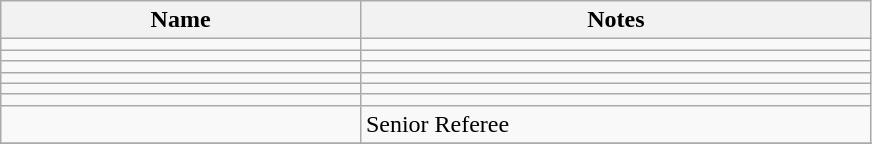<table class="wikitable sortable" style="width:46%;">
<tr>
<th width=19%>Name</th>
<th width=27%>Notes</th>
</tr>
<tr>
<td></td>
<td></td>
</tr>
<tr>
<td></td>
<td></td>
</tr>
<tr>
<td></td>
<td></td>
</tr>
<tr>
<td></td>
<td></td>
</tr>
<tr>
<td></td>
<td></td>
</tr>
<tr>
<td></td>
<td></td>
</tr>
<tr>
<td></td>
<td>Senior Referee</td>
</tr>
<tr>
</tr>
</table>
